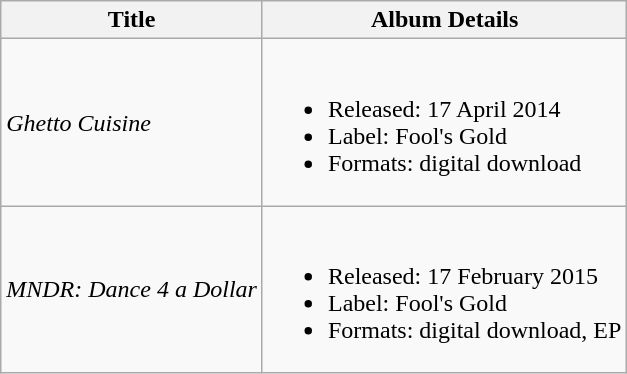<table class="wikitable">
<tr>
<th>Title</th>
<th>Album Details</th>
</tr>
<tr>
<td><em>Ghetto Cuisine</em></td>
<td><br><ul><li>Released: 17 April 2014</li><li>Label: Fool's Gold</li><li>Formats: digital download</li></ul></td>
</tr>
<tr>
<td><em>MNDR: Dance 4 a Dollar</em></td>
<td><br><ul><li>Released: 17 February 2015</li><li>Label: Fool's Gold</li><li>Formats: digital download, EP</li></ul></td>
</tr>
</table>
